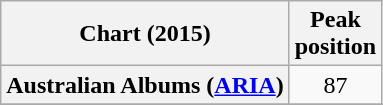<table class="wikitable sortable plainrowheaders" style="text-align:center">
<tr>
<th scope="col">Chart (2015)</th>
<th scope="col">Peak<br> position</th>
</tr>
<tr>
<th scope="row">Australian Albums (<a href='#'>ARIA</a>)</th>
<td>87</td>
</tr>
<tr>
</tr>
<tr>
</tr>
<tr>
</tr>
<tr>
</tr>
<tr>
</tr>
</table>
